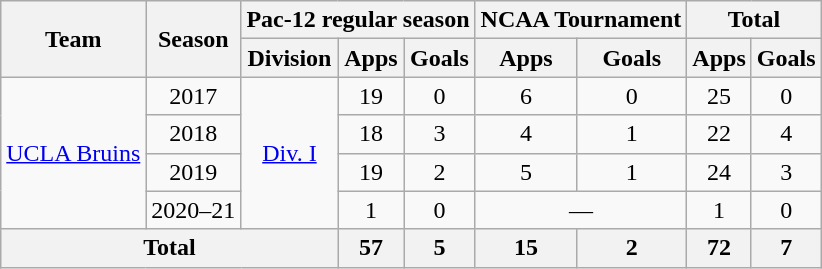<table class="wikitable" style="text-align: center;">
<tr>
<th rowspan="2">Team</th>
<th rowspan="2">Season</th>
<th colspan="3">Pac-12 regular season</th>
<th colspan="2">NCAA Tournament</th>
<th colspan="2">Total</th>
</tr>
<tr>
<th>Division</th>
<th>Apps</th>
<th>Goals</th>
<th>Apps</th>
<th>Goals</th>
<th>Apps</th>
<th>Goals</th>
</tr>
<tr>
<td rowspan="4"><a href='#'>UCLA Bruins</a></td>
<td>2017</td>
<td rowspan="4"><a href='#'>Div. I</a></td>
<td>19</td>
<td>0</td>
<td>6</td>
<td>0</td>
<td>25</td>
<td>0</td>
</tr>
<tr>
<td>2018</td>
<td>18</td>
<td>3</td>
<td>4</td>
<td>1</td>
<td>22</td>
<td>4</td>
</tr>
<tr>
<td>2019</td>
<td>19</td>
<td>2</td>
<td>5</td>
<td>1</td>
<td>24</td>
<td>3</td>
</tr>
<tr>
<td>2020–21</td>
<td>1</td>
<td>0</td>
<td colspan="2">—</td>
<td>1</td>
<td>0</td>
</tr>
<tr>
<th colspan="3">Total</th>
<th>57</th>
<th>5</th>
<th>15</th>
<th>2</th>
<th>72</th>
<th>7</th>
</tr>
</table>
